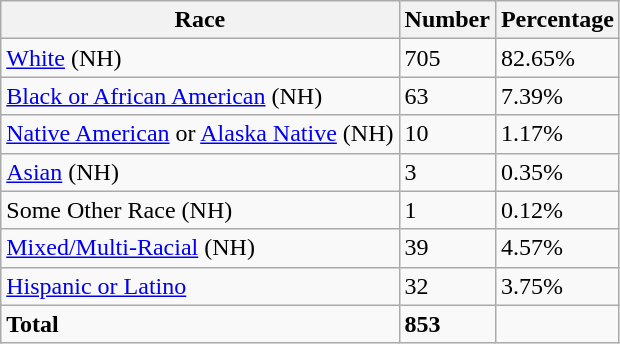<table class="wikitable">
<tr>
<th>Race</th>
<th>Number</th>
<th>Percentage</th>
</tr>
<tr>
<td><a href='#'>White</a> (NH)</td>
<td>705</td>
<td>82.65%</td>
</tr>
<tr>
<td><a href='#'>Black or African American</a> (NH)</td>
<td>63</td>
<td>7.39%</td>
</tr>
<tr>
<td><a href='#'>Native American</a> or <a href='#'>Alaska Native</a> (NH)</td>
<td>10</td>
<td>1.17%</td>
</tr>
<tr>
<td><a href='#'>Asian</a> (NH)</td>
<td>3</td>
<td>0.35%</td>
</tr>
<tr>
<td>Some Other Race (NH)</td>
<td>1</td>
<td>0.12%</td>
</tr>
<tr>
<td><a href='#'>Mixed/Multi-Racial</a> (NH)</td>
<td>39</td>
<td>4.57%</td>
</tr>
<tr>
<td><a href='#'>Hispanic or Latino</a></td>
<td>32</td>
<td>3.75%</td>
</tr>
<tr>
<td><strong>Total</strong></td>
<td><strong>853</strong></td>
<td></td>
</tr>
</table>
